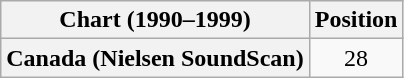<table class="wikitable plainrowheaders" style="text-align:center">
<tr>
<th scope="col">Chart (1990–1999)</th>
<th scope="col">Position</th>
</tr>
<tr>
<th scope="row">Canada (Nielsen SoundScan)</th>
<td>28</td>
</tr>
</table>
